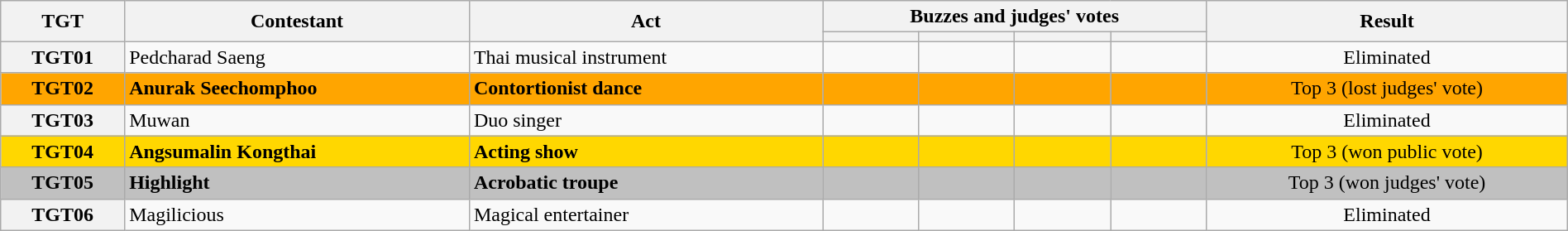<table class="wikitable sortable" style="width:100%;">
<tr>
<th rowspan="2">TGT</th>
<th rowspan="2" class="unsortable">Contestant</th>
<th rowspan="2" class="unsortable">Act</th>
<th colspan="4" class="unsortable">Buzzes and judges' votes</th>
<th rowspan="2" class="unsortable">Result</th>
</tr>
<tr>
<th width="70"></th>
<th width="70"></th>
<th width="70"></th>
<th width="70"></th>
</tr>
<tr>
<th>TGT01</th>
<td>Pedcharad Saeng</td>
<td>Thai musical instrument</td>
<td></td>
<td></td>
<td></td>
<td></td>
<td style= "text-align:center;">Eliminated</td>
</tr>
<tr>
<th style="background:orange;"><strong>TGT02</strong></th>
<td style="background:orange;"><strong>Anurak Seechomphoo</strong></td>
<td style="background:orange;"><strong>Contortionist dance</strong></td>
<td style="background:orange;"></td>
<td style="background:orange;"></td>
<td style="background:orange;"></td>
<td style="background:orange; text-align:center;"></td>
<td style="background:orange; text-align:center;">Top 3 (lost judges' vote)</td>
</tr>
<tr>
<th>TGT03</th>
<td>Muwan</td>
<td>Duo singer</td>
<td></td>
<td></td>
<td></td>
<td></td>
<td style= "text-align:center;">Eliminated</td>
</tr>
<tr>
<th style="background:gold;"><strong>TGT04</strong></th>
<td style="background:gold;"><strong>Angsumalin Kongthai</strong></td>
<td style="background:gold;"><strong>Acting show</strong></td>
<td style="background:gold;"></td>
<td style="background:gold;"></td>
<td style="background:gold;"></td>
<td style="background:gold;"></td>
<td style="background:gold; text-align:center;">Top 3 (won public vote)</td>
</tr>
<tr>
<th style="background:silver"><strong>TGT05</strong></th>
<td style="background:silver"><strong>Highlight</strong></td>
<td style="background:silver"><strong>Acrobatic troupe</strong></td>
<td style="background:silver; text-align:center;"></td>
<td style="background:silver; text-align:center;"></td>
<td style="background:silver; text-align:center;"></td>
<td style="background:silver"></td>
<td style="background:silver; text-align:center;">Top 3 (won judges' vote)</td>
</tr>
<tr>
<th>TGT06</th>
<td>Magilicious</td>
<td>Magical entertainer</td>
<td></td>
<td></td>
<td></td>
<td></td>
<td style= "text-align:center;">Eliminated</td>
</tr>
</table>
